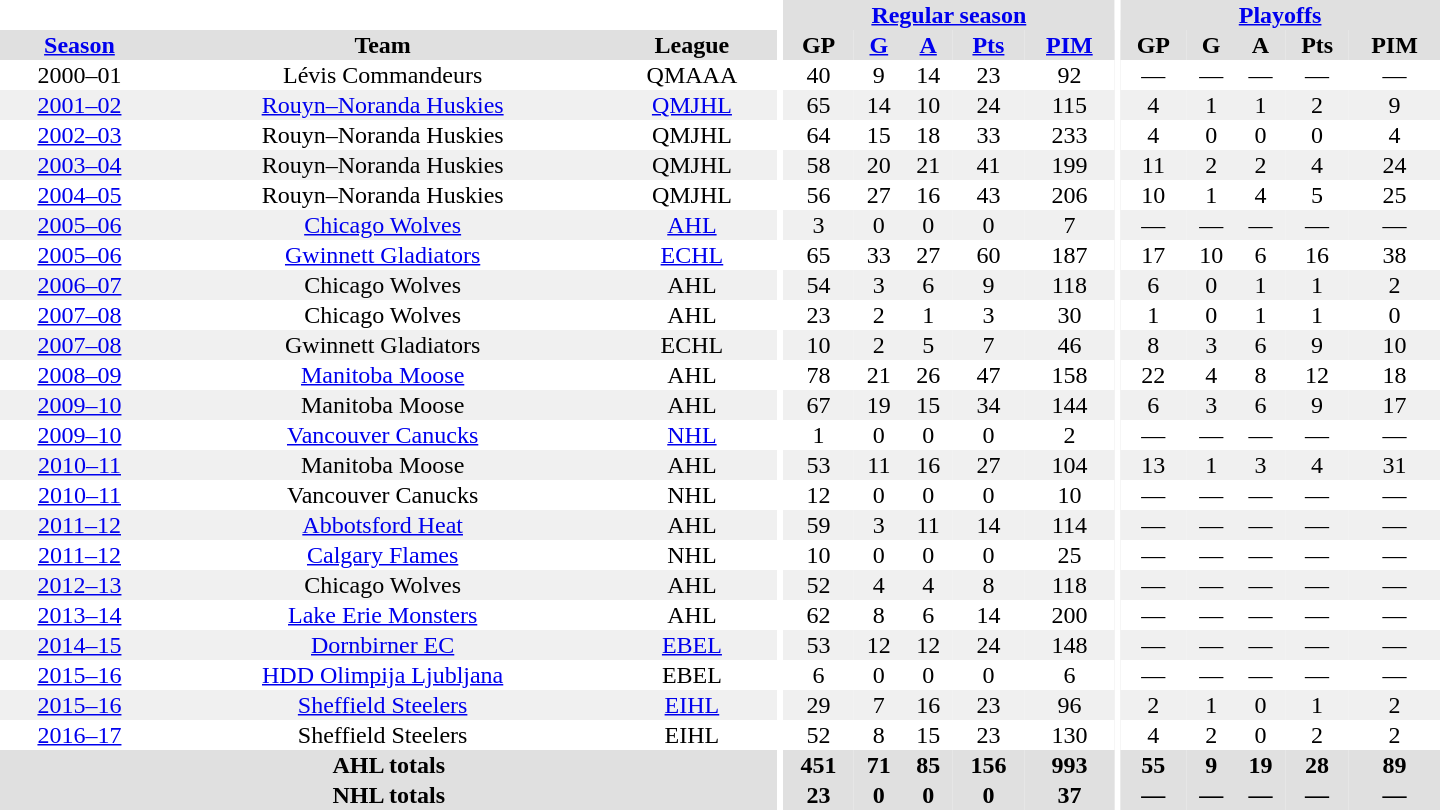<table border="0" cellpadding="1" cellspacing="0" style="text-align:center; width:60em">
<tr bgcolor="#e0e0e0">
<th colspan="3" bgcolor="#ffffff"></th>
<th rowspan="99" bgcolor="#ffffff"></th>
<th colspan="5"><a href='#'>Regular season</a></th>
<th rowspan="99" bgcolor="#ffffff"></th>
<th colspan="5"><a href='#'>Playoffs</a></th>
</tr>
<tr bgcolor="#e0e0e0">
<th><a href='#'>Season</a></th>
<th>Team</th>
<th>League</th>
<th>GP</th>
<th><a href='#'>G</a></th>
<th><a href='#'>A</a></th>
<th><a href='#'>Pts</a></th>
<th><a href='#'>PIM</a></th>
<th>GP</th>
<th>G</th>
<th>A</th>
<th>Pts</th>
<th>PIM</th>
</tr>
<tr>
<td>2000–01</td>
<td>Lévis Commandeurs</td>
<td>QMAAA</td>
<td>40</td>
<td>9</td>
<td>14</td>
<td>23</td>
<td>92</td>
<td>—</td>
<td>—</td>
<td>—</td>
<td>—</td>
<td>—</td>
</tr>
<tr style="background:#f0f0f0;">
<td><a href='#'>2001–02</a></td>
<td><a href='#'>Rouyn–Noranda Huskies</a></td>
<td><a href='#'>QMJHL</a></td>
<td>65</td>
<td>14</td>
<td>10</td>
<td>24</td>
<td>115</td>
<td>4</td>
<td>1</td>
<td>1</td>
<td>2</td>
<td>9</td>
</tr>
<tr>
<td><a href='#'>2002–03</a></td>
<td>Rouyn–Noranda Huskies</td>
<td>QMJHL</td>
<td>64</td>
<td>15</td>
<td>18</td>
<td>33</td>
<td>233</td>
<td>4</td>
<td>0</td>
<td>0</td>
<td>0</td>
<td>4</td>
</tr>
<tr style="background:#f0f0f0;">
<td><a href='#'>2003–04</a></td>
<td>Rouyn–Noranda Huskies</td>
<td>QMJHL</td>
<td>58</td>
<td>20</td>
<td>21</td>
<td>41</td>
<td>199</td>
<td>11</td>
<td>2</td>
<td>2</td>
<td>4</td>
<td>24</td>
</tr>
<tr>
<td><a href='#'>2004–05</a></td>
<td>Rouyn–Noranda Huskies</td>
<td>QMJHL</td>
<td>56</td>
<td>27</td>
<td>16</td>
<td>43</td>
<td>206</td>
<td>10</td>
<td>1</td>
<td>4</td>
<td>5</td>
<td>25</td>
</tr>
<tr style="background:#f0f0f0;">
<td><a href='#'>2005–06</a></td>
<td><a href='#'>Chicago Wolves</a></td>
<td><a href='#'>AHL</a></td>
<td>3</td>
<td>0</td>
<td>0</td>
<td>0</td>
<td>7</td>
<td>—</td>
<td>—</td>
<td>—</td>
<td>—</td>
<td>—</td>
</tr>
<tr>
<td><a href='#'>2005–06</a></td>
<td><a href='#'>Gwinnett Gladiators</a></td>
<td><a href='#'>ECHL</a></td>
<td>65</td>
<td>33</td>
<td>27</td>
<td>60</td>
<td>187</td>
<td>17</td>
<td>10</td>
<td>6</td>
<td>16</td>
<td>38</td>
</tr>
<tr style="background:#f0f0f0;">
<td><a href='#'>2006–07</a></td>
<td>Chicago Wolves</td>
<td>AHL</td>
<td>54</td>
<td>3</td>
<td>6</td>
<td>9</td>
<td>118</td>
<td>6</td>
<td>0</td>
<td>1</td>
<td>1</td>
<td>2</td>
</tr>
<tr>
<td><a href='#'>2007–08</a></td>
<td>Chicago Wolves</td>
<td>AHL</td>
<td>23</td>
<td>2</td>
<td>1</td>
<td>3</td>
<td>30</td>
<td>1</td>
<td>0</td>
<td>1</td>
<td>1</td>
<td>0</td>
</tr>
<tr style="background:#f0f0f0;">
<td><a href='#'>2007–08</a></td>
<td>Gwinnett Gladiators</td>
<td>ECHL</td>
<td>10</td>
<td>2</td>
<td>5</td>
<td>7</td>
<td>46</td>
<td>8</td>
<td>3</td>
<td>6</td>
<td>9</td>
<td>10</td>
</tr>
<tr>
<td><a href='#'>2008–09</a></td>
<td><a href='#'>Manitoba Moose</a></td>
<td>AHL</td>
<td>78</td>
<td>21</td>
<td>26</td>
<td>47</td>
<td>158</td>
<td>22</td>
<td>4</td>
<td>8</td>
<td>12</td>
<td>18</td>
</tr>
<tr style="background:#f0f0f0;">
<td><a href='#'>2009–10</a></td>
<td>Manitoba Moose</td>
<td>AHL</td>
<td>67</td>
<td>19</td>
<td>15</td>
<td>34</td>
<td>144</td>
<td>6</td>
<td>3</td>
<td>6</td>
<td>9</td>
<td>17</td>
</tr>
<tr>
<td><a href='#'>2009–10</a></td>
<td><a href='#'>Vancouver Canucks</a></td>
<td><a href='#'>NHL</a></td>
<td>1</td>
<td>0</td>
<td>0</td>
<td>0</td>
<td>2</td>
<td>—</td>
<td>—</td>
<td>—</td>
<td>—</td>
<td>—</td>
</tr>
<tr style="background:#f0f0f0;">
<td><a href='#'>2010–11</a></td>
<td>Manitoba Moose</td>
<td>AHL</td>
<td>53</td>
<td>11</td>
<td>16</td>
<td>27</td>
<td>104</td>
<td>13</td>
<td>1</td>
<td>3</td>
<td>4</td>
<td>31</td>
</tr>
<tr>
<td><a href='#'>2010–11</a></td>
<td>Vancouver Canucks</td>
<td>NHL</td>
<td>12</td>
<td>0</td>
<td>0</td>
<td>0</td>
<td>10</td>
<td>—</td>
<td>—</td>
<td>—</td>
<td>—</td>
<td>—</td>
</tr>
<tr style="background:#f0f0f0;">
<td><a href='#'>2011–12</a></td>
<td><a href='#'>Abbotsford Heat</a></td>
<td>AHL</td>
<td>59</td>
<td>3</td>
<td>11</td>
<td>14</td>
<td>114</td>
<td>—</td>
<td>—</td>
<td>—</td>
<td>—</td>
<td>—</td>
</tr>
<tr>
<td><a href='#'>2011–12</a></td>
<td><a href='#'>Calgary Flames</a></td>
<td>NHL</td>
<td>10</td>
<td>0</td>
<td>0</td>
<td>0</td>
<td>25</td>
<td>—</td>
<td>—</td>
<td>—</td>
<td>—</td>
<td>—</td>
</tr>
<tr style="background:#f0f0f0;">
<td><a href='#'>2012–13</a></td>
<td>Chicago Wolves</td>
<td>AHL</td>
<td>52</td>
<td>4</td>
<td>4</td>
<td>8</td>
<td>118</td>
<td>—</td>
<td>—</td>
<td>—</td>
<td>—</td>
<td>—</td>
</tr>
<tr>
<td><a href='#'>2013–14</a></td>
<td><a href='#'>Lake Erie Monsters</a></td>
<td>AHL</td>
<td>62</td>
<td>8</td>
<td>6</td>
<td>14</td>
<td>200</td>
<td>—</td>
<td>—</td>
<td>—</td>
<td>—</td>
<td>—</td>
</tr>
<tr style="background:#f0f0f0;">
<td><a href='#'>2014–15</a></td>
<td><a href='#'>Dornbirner EC</a></td>
<td><a href='#'>EBEL</a></td>
<td>53</td>
<td>12</td>
<td>12</td>
<td>24</td>
<td>148</td>
<td>—</td>
<td>—</td>
<td>—</td>
<td>—</td>
<td>—</td>
</tr>
<tr>
<td><a href='#'>2015–16</a></td>
<td><a href='#'>HDD Olimpija Ljubljana</a></td>
<td>EBEL</td>
<td>6</td>
<td>0</td>
<td>0</td>
<td>0</td>
<td>6</td>
<td>—</td>
<td>—</td>
<td>—</td>
<td>—</td>
<td>—</td>
</tr>
<tr style="background:#f0f0f0;">
<td><a href='#'>2015–16</a></td>
<td><a href='#'>Sheffield Steelers</a></td>
<td><a href='#'>EIHL</a></td>
<td>29</td>
<td>7</td>
<td>16</td>
<td>23</td>
<td>96</td>
<td>2</td>
<td>1</td>
<td>0</td>
<td>1</td>
<td>2</td>
</tr>
<tr>
<td><a href='#'>2016–17</a></td>
<td>Sheffield Steelers</td>
<td>EIHL</td>
<td>52</td>
<td>8</td>
<td>15</td>
<td>23</td>
<td>130</td>
<td>4</td>
<td>2</td>
<td>0</td>
<td>2</td>
<td>2</td>
</tr>
<tr bgcolor="#e0e0e0">
<th colspan="3">AHL totals</th>
<th>451</th>
<th>71</th>
<th>85</th>
<th>156</th>
<th>993</th>
<th>55</th>
<th>9</th>
<th>19</th>
<th>28</th>
<th>89</th>
</tr>
<tr bgcolor="#e0e0e0">
<th colspan="3">NHL totals</th>
<th>23</th>
<th>0</th>
<th>0</th>
<th>0</th>
<th>37</th>
<th>—</th>
<th>—</th>
<th>—</th>
<th>—</th>
<th>—</th>
</tr>
</table>
